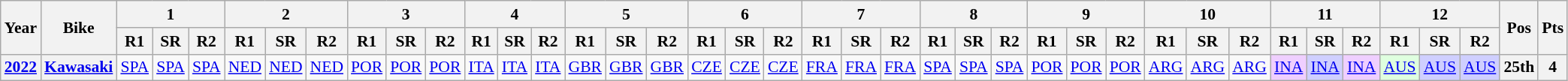<table class="wikitable" style="text-align:center; font-size:90%">
<tr>
<th valign="middle" rowspan=2>Year</th>
<th valign="middle" rowspan=2>Bike</th>
<th colspan=3>1</th>
<th colspan=3>2</th>
<th colspan=3>3</th>
<th colspan=3>4</th>
<th colspan=3>5</th>
<th colspan=3>6</th>
<th colspan=3>7</th>
<th colspan=3>8</th>
<th colspan=3>9</th>
<th colspan=3>10</th>
<th colspan=3>11</th>
<th colspan=3>12</th>
<th rowspan=2>Pos</th>
<th rowspan=2>Pts</th>
</tr>
<tr>
<th>R1</th>
<th>SR</th>
<th>R2</th>
<th>R1</th>
<th>SR</th>
<th>R2</th>
<th>R1</th>
<th>SR</th>
<th>R2</th>
<th>R1</th>
<th>SR</th>
<th>R2</th>
<th>R1</th>
<th>SR</th>
<th>R2</th>
<th>R1</th>
<th>SR</th>
<th>R2</th>
<th>R1</th>
<th>SR</th>
<th>R2</th>
<th>R1</th>
<th>SR</th>
<th>R2</th>
<th>R1</th>
<th>SR</th>
<th>R2</th>
<th>R1</th>
<th>SR</th>
<th>R2</th>
<th>R1</th>
<th>SR</th>
<th>R2</th>
<th>R1</th>
<th>SR</th>
<th>R2</th>
</tr>
<tr>
<th><a href='#'>2022</a></th>
<th><a href='#'>Kawasaki</a></th>
<td style="background:#;"><a href='#'>SPA</a><br></td>
<td style="background:#;"><a href='#'>SPA</a><br></td>
<td style="background:#;"><a href='#'>SPA</a><br></td>
<td style="background:#;"><a href='#'>NED</a><br></td>
<td style="background:#;"><a href='#'>NED</a><br></td>
<td style="background:#;"><a href='#'>NED</a><br></td>
<td style="background:#;"><a href='#'>POR</a><br></td>
<td style="background:#;"><a href='#'>POR</a><br></td>
<td style="background:#;"><a href='#'>POR</a><br></td>
<td style="background:#;"><a href='#'>ITA</a><br></td>
<td style="background:#;"><a href='#'>ITA</a><br></td>
<td style="background:#;"><a href='#'>ITA</a><br></td>
<td style="background:#;"><a href='#'>GBR</a><br></td>
<td style="background:#;"><a href='#'>GBR</a><br></td>
<td style="background:#;"><a href='#'>GBR</a><br></td>
<td style="background:#;"><a href='#'>CZE</a><br></td>
<td style="background:#;"><a href='#'>CZE</a><br></td>
<td style="background:#;"><a href='#'>CZE</a><br></td>
<td style="background:#;"><a href='#'>FRA</a><br></td>
<td style="background:#;"><a href='#'>FRA</a><br></td>
<td style="background:#;"><a href='#'>FRA</a><br></td>
<td style="background:#;"><a href='#'>SPA</a><br></td>
<td style="background:#;"><a href='#'>SPA</a><br></td>
<td style="background:#;"><a href='#'>SPA</a><br></td>
<td style="background:#;"><a href='#'>POR</a><br></td>
<td style="background:#;"><a href='#'>POR</a><br></td>
<td style="background:#;"><a href='#'>POR</a><br></td>
<td style="background:#;"><a href='#'>ARG</a><br></td>
<td style="background:#;"><a href='#'>ARG</a><br></td>
<td style="background:#;"><a href='#'>ARG</a><br></td>
<td style="background:#efcfff;"><a href='#'>INA</a><br></td>
<td style="background:#cfcfff;"><a href='#'>INA</a><br></td>
<td style="background:#efcfff;"><a href='#'>INA</a><br></td>
<td style="background:#dfffdf;"><a href='#'>AUS</a><br></td>
<td style="background:#cfcfff;"><a href='#'>AUS</a><br></td>
<td style="background:#cfcfff;"><a href='#'>AUS</a><br></td>
<th>25th</th>
<th>4</th>
</tr>
</table>
